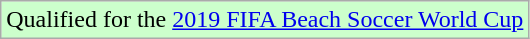<table class="wikitable">
<tr bgcolor="#ccffcc">
<td>Qualified for the <a href='#'>2019 FIFA Beach Soccer World Cup</a></td>
</tr>
</table>
